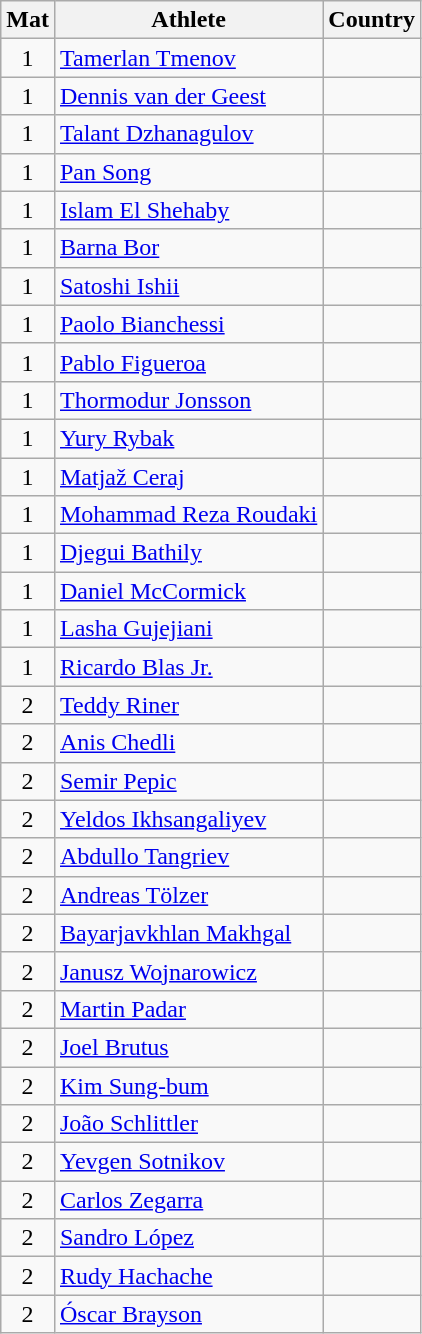<table class="wikitable sortable" style="text-align:center">
<tr>
<th>Mat</th>
<th>Athlete</th>
<th>Country</th>
</tr>
<tr>
<td>1</td>
<td align="left"><a href='#'>Tamerlan Tmenov</a></td>
<td></td>
</tr>
<tr>
<td>1</td>
<td align="left"><a href='#'>Dennis van der Geest</a></td>
<td></td>
</tr>
<tr>
<td>1</td>
<td align="left"><a href='#'>Talant Dzhanagulov</a></td>
<td></td>
</tr>
<tr>
<td>1</td>
<td align="left"><a href='#'>Pan Song</a></td>
<td></td>
</tr>
<tr>
<td>1</td>
<td align="left"><a href='#'>Islam El Shehaby</a></td>
<td></td>
</tr>
<tr>
<td>1</td>
<td align="left"><a href='#'>Barna Bor</a></td>
<td></td>
</tr>
<tr>
<td>1</td>
<td align="left"><a href='#'>Satoshi Ishii</a></td>
<td></td>
</tr>
<tr>
<td>1</td>
<td align="left"><a href='#'>Paolo Bianchessi</a></td>
<td></td>
</tr>
<tr>
<td>1</td>
<td align="left"><a href='#'>Pablo Figueroa</a></td>
<td></td>
</tr>
<tr>
<td>1</td>
<td align="left"><a href='#'>Thormodur Jonsson</a></td>
<td></td>
</tr>
<tr>
<td>1</td>
<td align="left"><a href='#'>Yury Rybak</a></td>
<td></td>
</tr>
<tr>
<td>1</td>
<td align="left"><a href='#'>Matjaž Ceraj</a></td>
<td></td>
</tr>
<tr>
<td>1</td>
<td align="left"><a href='#'>Mohammad Reza Roudaki</a></td>
<td></td>
</tr>
<tr>
<td>1</td>
<td align="left"><a href='#'>Djegui Bathily</a></td>
<td></td>
</tr>
<tr>
<td>1</td>
<td align="left"><a href='#'>Daniel McCormick</a></td>
<td></td>
</tr>
<tr>
<td>1</td>
<td align="left"><a href='#'>Lasha Gujejiani</a></td>
<td></td>
</tr>
<tr>
<td>1</td>
<td align="left"><a href='#'>Ricardo Blas Jr.</a></td>
<td></td>
</tr>
<tr>
<td>2</td>
<td align="left"><a href='#'>Teddy Riner</a></td>
<td></td>
</tr>
<tr>
<td>2</td>
<td align="left"><a href='#'>Anis Chedli</a></td>
<td></td>
</tr>
<tr>
<td>2</td>
<td align="left"><a href='#'>Semir Pepic</a></td>
<td></td>
</tr>
<tr>
<td>2</td>
<td align="left"><a href='#'>Yeldos Ikhsangaliyev</a></td>
<td></td>
</tr>
<tr>
<td>2</td>
<td align="left"><a href='#'>Abdullo Tangriev</a></td>
<td></td>
</tr>
<tr>
<td>2</td>
<td align="left"><a href='#'>Andreas Tölzer</a></td>
<td></td>
</tr>
<tr>
<td>2</td>
<td align="left"><a href='#'>Bayarjavkhlan Makhgal</a></td>
<td></td>
</tr>
<tr>
<td>2</td>
<td align="left"><a href='#'>Janusz Wojnarowicz</a></td>
<td></td>
</tr>
<tr>
<td>2</td>
<td align="left"><a href='#'>Martin Padar</a></td>
<td></td>
</tr>
<tr>
<td>2</td>
<td align="left"><a href='#'>Joel Brutus</a></td>
<td></td>
</tr>
<tr>
<td>2</td>
<td align="left"><a href='#'>Kim Sung-bum</a></td>
<td></td>
</tr>
<tr>
<td>2</td>
<td align="left"><a href='#'>João Schlittler</a></td>
<td></td>
</tr>
<tr>
<td>2</td>
<td align="left"><a href='#'>Yevgen Sotnikov</a></td>
<td></td>
</tr>
<tr>
<td>2</td>
<td align="left"><a href='#'>Carlos Zegarra</a></td>
<td></td>
</tr>
<tr>
<td>2</td>
<td align="left"><a href='#'>Sandro López</a></td>
<td></td>
</tr>
<tr>
<td>2</td>
<td align="left"><a href='#'>Rudy Hachache</a></td>
<td></td>
</tr>
<tr>
<td>2</td>
<td align="left"><a href='#'>Óscar Brayson</a></td>
<td></td>
</tr>
</table>
